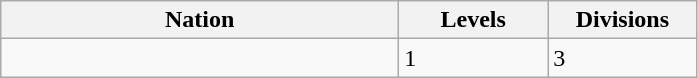<table class="wikitable">
<tr>
<th width=40%>Nation</th>
<th width=15%>Levels</th>
<th width=15%>Divisions</th>
</tr>
<tr>
<td></td>
<td>1</td>
<td>3</td>
</tr>
</table>
